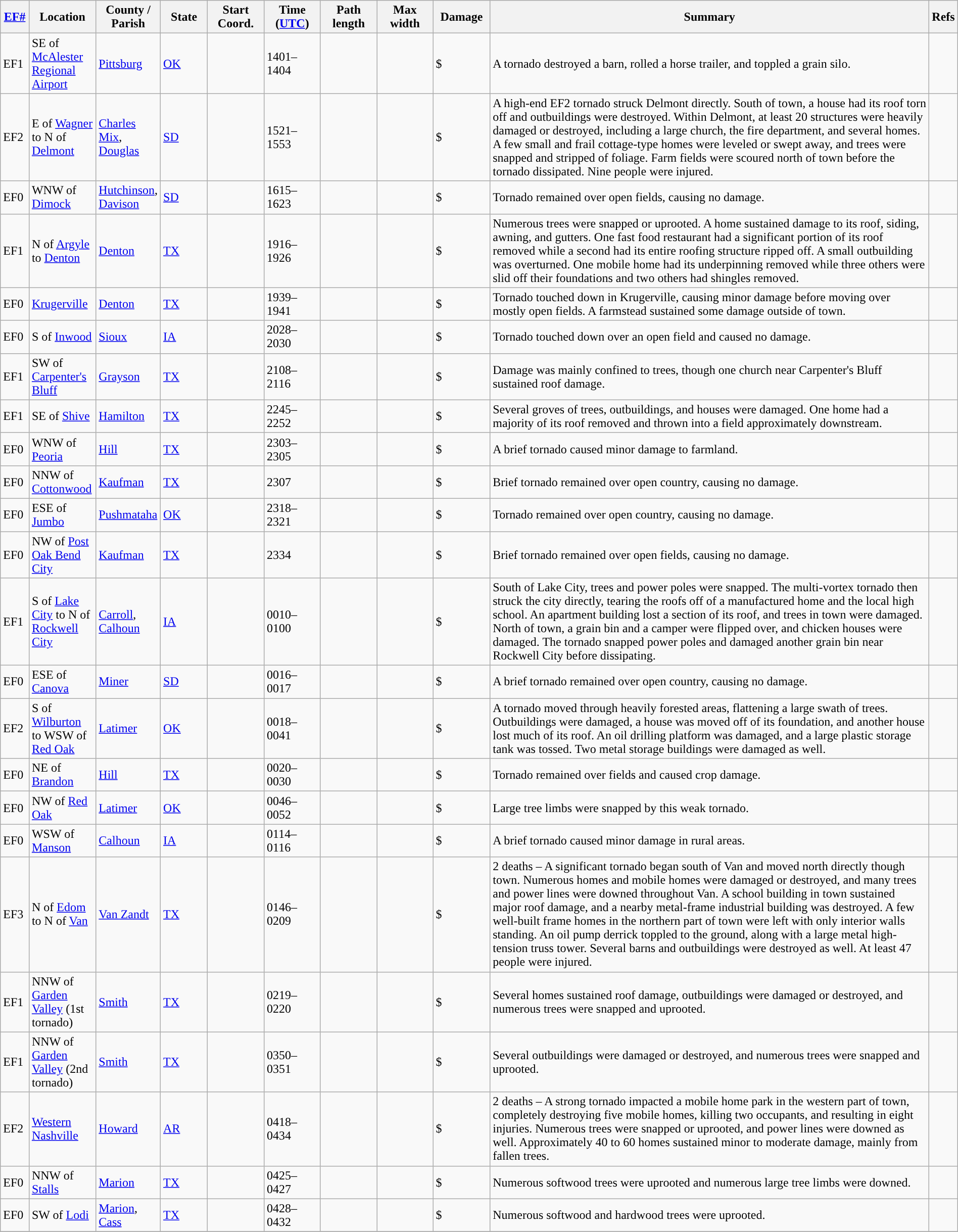<table class="wikitable sortable" style="width:100%;">
<tr>
<th scope="col" width="3%" align="center"><a href='#'>EF#</a></th>
<th scope="col" width="7%" align="center" class="unsortable">Location</th>
<th scope="col" width="6%" align="center" class="unsortable">County / Parish</th>
<th scope="col" width="5%" align="center">State</th>
<th scope="col" width="6%" align="center">Start Coord.</th>
<th scope="col" width="6%" align="center">Time (<a href='#'>UTC</a>)</th>
<th scope="col" width="6%" align="center">Path length</th>
<th scope="col" width="6%" align="center">Max width</th>
<th scope="col" width="6%" align="center">Damage</th>
<th scope="col" width="48%" class="unsortable" align="center">Summary</th>
<th scope="col" width="48%" class="unsortable" align="center">Refs</th>
</tr>
<tr>
<td>EF1</td>
<td>SE of <a href='#'>McAlester Regional Airport</a></td>
<td><a href='#'>Pittsburg</a></td>
<td><a href='#'>OK</a></td>
<td></td>
<td>1401–1404</td>
<td></td>
<td></td>
<td>$</td>
<td>A tornado destroyed a barn, rolled a horse trailer, and toppled a grain silo.</td>
<td></td>
</tr>
<tr>
<td>EF2</td>
<td>E of <a href='#'>Wagner</a> to N of <a href='#'>Delmont</a></td>
<td><a href='#'>Charles Mix</a>, <a href='#'>Douglas</a></td>
<td><a href='#'>SD</a></td>
<td></td>
<td>1521–1553</td>
<td></td>
<td></td>
<td>$</td>
<td>A high-end EF2 tornado struck Delmont directly. South of town, a house had its roof torn off and outbuildings were destroyed. Within Delmont, at least 20 structures were heavily damaged or destroyed, including a large church, the fire department, and several homes. A few small and frail cottage-type homes were leveled or swept away, and trees were snapped and stripped of foliage. Farm fields were scoured north of town before the tornado dissipated. Nine people were injured.</td>
<td></td>
</tr>
<tr>
<td>EF0</td>
<td>WNW of <a href='#'>Dimock</a></td>
<td><a href='#'>Hutchinson</a>, <a href='#'>Davison</a></td>
<td><a href='#'>SD</a></td>
<td></td>
<td>1615–1623</td>
<td></td>
<td></td>
<td>$</td>
<td>Tornado remained over open fields, causing no damage.</td>
<td></td>
</tr>
<tr>
<td>EF1</td>
<td>N of <a href='#'>Argyle</a> to <a href='#'>Denton</a></td>
<td><a href='#'>Denton</a></td>
<td><a href='#'>TX</a></td>
<td></td>
<td>1916–1926</td>
<td></td>
<td></td>
<td>$</td>
<td>Numerous trees were snapped or uprooted. A home sustained damage to its roof, siding, awning, and gutters. One fast food restaurant had a significant portion of its roof removed while a second had its entire roofing structure ripped off. A small outbuilding was overturned. One mobile home had its underpinning removed while three others were slid off their foundations and two others had shingles removed.</td>
<td></td>
</tr>
<tr>
<td>EF0</td>
<td><a href='#'>Krugerville</a></td>
<td><a href='#'>Denton</a></td>
<td><a href='#'>TX</a></td>
<td></td>
<td>1939–1941</td>
<td></td>
<td></td>
<td>$</td>
<td>Tornado touched down in Krugerville, causing minor damage before moving over mostly open fields. A farmstead sustained some damage outside of town.</td>
<td></td>
</tr>
<tr>
<td>EF0</td>
<td>S of <a href='#'>Inwood</a></td>
<td><a href='#'>Sioux</a></td>
<td><a href='#'>IA</a></td>
<td></td>
<td>2028–2030</td>
<td></td>
<td></td>
<td>$</td>
<td>Tornado touched down over an open field and caused no damage.</td>
<td></td>
</tr>
<tr>
<td>EF1</td>
<td>SW of <a href='#'>Carpenter's Bluff</a></td>
<td><a href='#'>Grayson</a></td>
<td><a href='#'>TX</a></td>
<td></td>
<td>2108–2116</td>
<td></td>
<td></td>
<td>$</td>
<td>Damage was mainly confined to trees, though one church near Carpenter's Bluff sustained roof damage.</td>
<td></td>
</tr>
<tr>
<td>EF1</td>
<td>SE of <a href='#'>Shive</a></td>
<td><a href='#'>Hamilton</a></td>
<td><a href='#'>TX</a></td>
<td></td>
<td>2245–2252</td>
<td></td>
<td></td>
<td>$</td>
<td>Several groves of trees, outbuildings, and houses were damaged. One home had a majority of its roof removed and thrown into a field approximately  downstream.</td>
<td></td>
</tr>
<tr>
<td>EF0</td>
<td>WNW of <a href='#'>Peoria</a></td>
<td><a href='#'>Hill</a></td>
<td><a href='#'>TX</a></td>
<td></td>
<td>2303–2305</td>
<td></td>
<td></td>
<td>$</td>
<td>A brief tornado caused minor damage to farmland.</td>
<td></td>
</tr>
<tr>
<td>EF0</td>
<td>NNW of <a href='#'>Cottonwood</a></td>
<td><a href='#'>Kaufman</a></td>
<td><a href='#'>TX</a></td>
<td></td>
<td>2307</td>
<td></td>
<td></td>
<td>$</td>
<td>Brief tornado remained over open country, causing no damage.</td>
<td></td>
</tr>
<tr>
<td>EF0</td>
<td>ESE of <a href='#'>Jumbo</a></td>
<td><a href='#'>Pushmataha</a></td>
<td><a href='#'>OK</a></td>
<td></td>
<td>2318–2321</td>
<td></td>
<td></td>
<td>$</td>
<td>Tornado remained over open country, causing no damage.</td>
<td></td>
</tr>
<tr>
<td>EF0</td>
<td>NW of <a href='#'>Post Oak Bend City</a></td>
<td><a href='#'>Kaufman</a></td>
<td><a href='#'>TX</a></td>
<td></td>
<td>2334</td>
<td></td>
<td></td>
<td>$</td>
<td>Brief tornado remained over open fields, causing no damage.</td>
<td></td>
</tr>
<tr>
<td>EF1</td>
<td>S of <a href='#'>Lake City</a> to N of <a href='#'>Rockwell City</a></td>
<td><a href='#'>Carroll</a>, <a href='#'>Calhoun</a></td>
<td><a href='#'>IA</a></td>
<td></td>
<td>0010–0100</td>
<td></td>
<td></td>
<td>$</td>
<td>South of Lake City, trees and power poles were snapped. The multi-vortex tornado then struck the city directly, tearing the roofs off of a manufactured home and the local high school. An apartment building lost a section of its roof, and trees in town were damaged. North of town, a grain bin and a camper were flipped over, and chicken houses were damaged. The tornado snapped power poles and damaged another grain bin near Rockwell City before dissipating.</td>
<td></td>
</tr>
<tr>
<td>EF0</td>
<td>ESE of <a href='#'>Canova</a></td>
<td><a href='#'>Miner</a></td>
<td><a href='#'>SD</a></td>
<td></td>
<td>0016–0017</td>
<td></td>
<td></td>
<td>$</td>
<td>A brief tornado remained over open country, causing no damage.</td>
<td></td>
</tr>
<tr>
<td>EF2</td>
<td>S of <a href='#'>Wilburton</a> to WSW of <a href='#'>Red Oak</a></td>
<td><a href='#'>Latimer</a></td>
<td><a href='#'>OK</a></td>
<td></td>
<td>0018–0041</td>
<td></td>
<td></td>
<td>$</td>
<td>A tornado moved through heavily forested areas, flattening a large swath of trees. Outbuildings were damaged, a house was moved off of its foundation, and another house lost much of its roof. An oil drilling platform was damaged, and a large plastic storage tank was tossed. Two metal storage buildings were damaged as well.</td>
<td></td>
</tr>
<tr>
<td>EF0</td>
<td>NE of <a href='#'>Brandon</a></td>
<td><a href='#'>Hill</a></td>
<td><a href='#'>TX</a></td>
<td></td>
<td>0020–0030</td>
<td></td>
<td></td>
<td>$</td>
<td>Tornado remained over fields and caused crop damage.</td>
<td></td>
</tr>
<tr>
<td>EF0</td>
<td>NW of <a href='#'>Red Oak</a></td>
<td><a href='#'>Latimer</a></td>
<td><a href='#'>OK</a></td>
<td></td>
<td>0046–0052</td>
<td></td>
<td></td>
<td>$</td>
<td>Large tree limbs were snapped by this weak tornado.</td>
<td></td>
</tr>
<tr>
<td>EF0</td>
<td>WSW of <a href='#'>Manson</a></td>
<td><a href='#'>Calhoun</a></td>
<td><a href='#'>IA</a></td>
<td></td>
<td>0114–0116</td>
<td></td>
<td></td>
<td>$</td>
<td>A brief tornado caused minor damage in rural areas.</td>
<td></td>
</tr>
<tr>
<td>EF3</td>
<td>N of <a href='#'>Edom</a> to N of <a href='#'>Van</a></td>
<td><a href='#'>Van Zandt</a></td>
<td><a href='#'>TX</a></td>
<td></td>
<td>0146–0209</td>
<td></td>
<td></td>
<td>$</td>
<td>2 deaths – A significant tornado began south of Van and moved north directly though town. Numerous homes and mobile homes were damaged or destroyed, and many trees and power lines were downed throughout Van. A school building in town sustained major roof damage, and a nearby metal-frame industrial building was destroyed. A few well-built frame homes in the northern part of town were left with only interior walls standing. An oil pump derrick toppled to the ground, along with a large metal high-tension truss tower. Several barns and outbuildings were destroyed as well. At least 47 people were injured.</td>
<td></td>
</tr>
<tr>
<td>EF1</td>
<td>NNW of <a href='#'>Garden Valley</a> (1st tornado)</td>
<td><a href='#'>Smith</a></td>
<td><a href='#'>TX</a></td>
<td></td>
<td>0219–0220</td>
<td></td>
<td></td>
<td>$</td>
<td>Several homes sustained roof damage, outbuildings were damaged or destroyed, and numerous trees were snapped and uprooted.</td>
<td></td>
</tr>
<tr>
<td>EF1</td>
<td>NNW of <a href='#'>Garden Valley</a> (2nd tornado)</td>
<td><a href='#'>Smith</a></td>
<td><a href='#'>TX</a></td>
<td></td>
<td>0350–0351</td>
<td></td>
<td></td>
<td>$</td>
<td>Several outbuildings were damaged or destroyed, and numerous trees were snapped and uprooted.</td>
<td></td>
</tr>
<tr>
<td>EF2</td>
<td><a href='#'>Western Nashville</a></td>
<td><a href='#'>Howard</a></td>
<td><a href='#'>AR</a></td>
<td></td>
<td>0418–0434</td>
<td></td>
<td></td>
<td>$</td>
<td>2 deaths – A strong tornado impacted a mobile home park in the western part of town, completely destroying five mobile homes, killing two occupants, and resulting in eight injuries. Numerous trees were snapped or uprooted, and power lines were downed as well. Approximately 40 to 60 homes sustained minor to moderate damage, mainly from fallen trees.</td>
<td></td>
</tr>
<tr>
<td>EF0</td>
<td>NNW of <a href='#'>Stalls</a></td>
<td><a href='#'>Marion</a></td>
<td><a href='#'>TX</a></td>
<td></td>
<td>0425–0427</td>
<td></td>
<td></td>
<td>$</td>
<td>Numerous softwood trees were uprooted and numerous large tree limbs were downed.</td>
<td></td>
</tr>
<tr>
<td>EF0</td>
<td>SW of <a href='#'>Lodi</a></td>
<td><a href='#'>Marion</a>, <a href='#'>Cass</a></td>
<td><a href='#'>TX</a></td>
<td></td>
<td>0428–0432</td>
<td></td>
<td></td>
<td>$</td>
<td>Numerous softwood and hardwood trees were uprooted.</td>
<td></td>
</tr>
<tr>
</tr>
</table>
